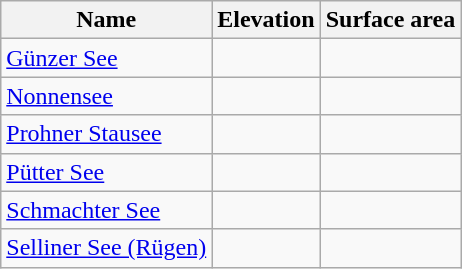<table class="wikitable sortable">
<tr>
<th>Name</th>
<th>Elevation</th>
<th>Surface area</th>
</tr>
<tr>
<td><a href='#'>Günzer See</a></td>
<td></td>
<td></td>
</tr>
<tr>
<td><a href='#'>Nonnensee</a></td>
<td></td>
<td></td>
</tr>
<tr>
<td><a href='#'>Prohner Stausee</a></td>
<td></td>
<td></td>
</tr>
<tr>
<td><a href='#'>Pütter See</a></td>
<td></td>
<td></td>
</tr>
<tr>
<td><a href='#'>Schmachter See</a></td>
<td></td>
<td></td>
</tr>
<tr>
<td><a href='#'>Selliner See (Rügen)</a></td>
<td></td>
<td></td>
</tr>
</table>
